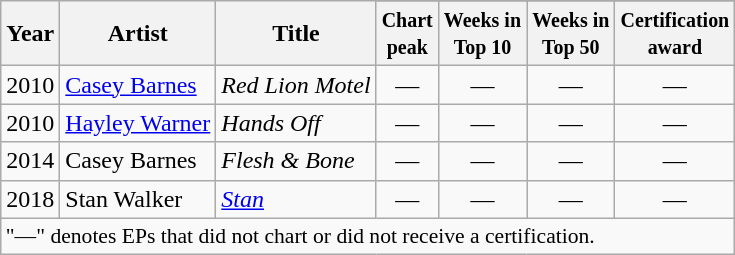<table class="wikitable">
<tr>
<th rowspan="2">Year</th>
<th rowspan="2">Artist</th>
<th rowspan="2">Title</th>
</tr>
<tr>
<th><small>Chart<br>peak</small></th>
<th><small>Weeks in<br>Top 10</small></th>
<th><small>Weeks in<br>Top 50</small></th>
<th><small>Certification<br>award</small></th>
</tr>
<tr>
<td>2010</td>
<td><a href='#'>Casey Barnes</a></td>
<td><em>Red Lion Motel</em></td>
<td style="text-align:center;">—</td>
<td style="text-align:center;">—</td>
<td style="text-align:center;">—</td>
<td style="text-align:center;">—</td>
</tr>
<tr>
<td>2010</td>
<td><a href='#'>Hayley Warner</a></td>
<td><em>Hands Off</em></td>
<td style="text-align:center;">—</td>
<td style="text-align:center;">—</td>
<td style="text-align:center;">—</td>
<td style="text-align:center;">—</td>
</tr>
<tr>
<td>2014</td>
<td>Casey Barnes</td>
<td><em>Flesh & Bone</em></td>
<td style="text-align:center;">—</td>
<td style="text-align:center;">—</td>
<td style="text-align:center;">—</td>
<td style="text-align:center;">—</td>
</tr>
<tr>
<td>2018</td>
<td>Stan Walker</td>
<td><em><a href='#'>Stan</a></em></td>
<td style="text-align:center;">—</td>
<td style="text-align:center;">—</td>
<td style="text-align:center;">—</td>
<td style="text-align:center;">—</td>
</tr>
<tr>
<td colspan="7" style="font-size:90%" style="text-align:center;">"—" denotes EPs that did not chart or did not receive a certification.</td>
</tr>
</table>
